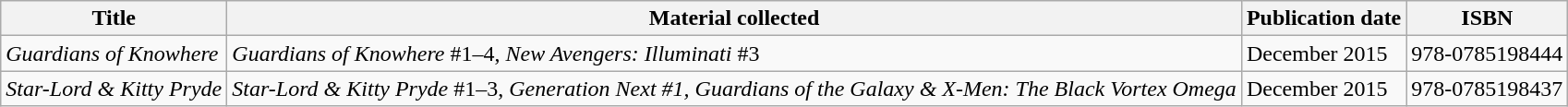<table class="wikitable">
<tr>
<th>Title</th>
<th>Material collected</th>
<th>Publication date</th>
<th>ISBN</th>
</tr>
<tr>
<td><em>Guardians of Knowhere</em></td>
<td><em>Guardians of Knowhere</em> #1–4, <em>New Avengers: Illuminati</em>  #3</td>
<td>December 2015</td>
<td>978-0785198444</td>
</tr>
<tr>
<td><em>Star-Lord & Kitty Pryde</em></td>
<td><em>Star-Lord & Kitty Pryde</em> #1–3, <em>Generation Next #1,</em> <em>Guardians of the Galaxy & X-Men: The Black Vortex Omega</em></td>
<td>December 2015</td>
<td>978-0785198437</td>
</tr>
</table>
